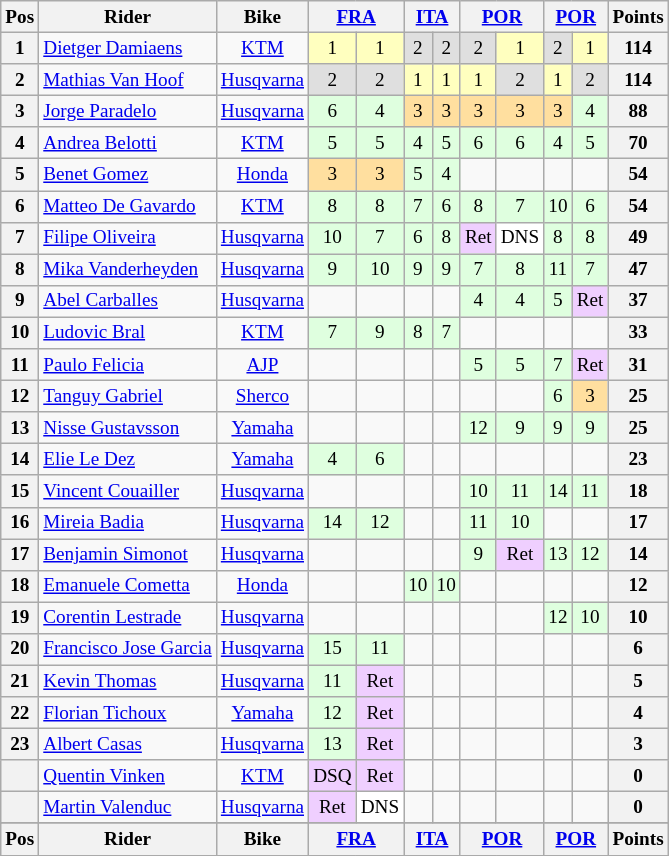<table class="wikitable" style="font-size: 80%; text-align:center">
<tr valign="top">
<th valign="middle">Pos</th>
<th valign="middle">Rider</th>
<th valign="middle">Bike</th>
<th colspan=2><a href='#'>FRA</a><br></th>
<th colspan=2><a href='#'>ITA</a><br></th>
<th colspan=2><a href='#'>POR</a><br></th>
<th colspan=2><a href='#'>POR</a><br></th>
<th valign="middle">Points</th>
</tr>
<tr>
<th>1</th>
<td align=left> <a href='#'>Dietger Damiaens</a></td>
<td><a href='#'>KTM</a></td>
<td style="background:#ffffbf;">1</td>
<td style="background:#ffffbf;">1</td>
<td style="background:#dfdfdf;">2</td>
<td style="background:#dfdfdf;">2</td>
<td style="background:#dfdfdf;">2</td>
<td style="background:#ffffbf;">1</td>
<td style="background:#dfdfdf;">2</td>
<td style="background:#ffffbf;">1</td>
<th>114</th>
</tr>
<tr>
<th>2</th>
<td align=left> <a href='#'>Mathias Van Hoof</a></td>
<td><a href='#'>Husqvarna</a></td>
<td style="background:#dfdfdf;">2</td>
<td style="background:#dfdfdf;">2</td>
<td style="background:#ffffbf;">1</td>
<td style="background:#ffffbf;">1</td>
<td style="background:#ffffbf;">1</td>
<td style="background:#dfdfdf;">2</td>
<td style="background:#ffffbf;">1</td>
<td style="background:#dfdfdf;">2</td>
<th>114</th>
</tr>
<tr>
<th>3</th>
<td align=left> <a href='#'>Jorge Paradelo</a></td>
<td><a href='#'>Husqvarna</a></td>
<td style="background:#dfffdf;">6</td>
<td style="background:#dfffdf;">4</td>
<td style="background:#ffdf9f;">3</td>
<td style="background:#ffdf9f;">3</td>
<td style="background:#ffdf9f;">3</td>
<td style="background:#ffdf9f;">3</td>
<td style="background:#ffdf9f;">3</td>
<td style="background:#dfffdf;">4</td>
<th>88</th>
</tr>
<tr>
<th>4</th>
<td align=left> <a href='#'>Andrea Belotti</a></td>
<td><a href='#'>KTM</a></td>
<td style="background:#dfffdf;">5</td>
<td style="background:#dfffdf;">5</td>
<td style="background:#dfffdf;">4</td>
<td style="background:#dfffdf;">5</td>
<td style="background:#dfffdf;">6</td>
<td style="background:#dfffdf;">6</td>
<td style="background:#dfffdf;">4</td>
<td style="background:#dfffdf;">5</td>
<th>70</th>
</tr>
<tr>
<th>5</th>
<td align=left> <a href='#'>Benet Gomez</a></td>
<td><a href='#'>Honda</a></td>
<td style="background:#ffdf9f;">3</td>
<td style="background:#ffdf9f;">3</td>
<td style="background:#dfffdf;">5</td>
<td style="background:#dfffdf;">4</td>
<td></td>
<td></td>
<td></td>
<td></td>
<th>54</th>
</tr>
<tr>
<th>6</th>
<td align=left> <a href='#'>Matteo De Gavardo</a></td>
<td><a href='#'>KTM</a></td>
<td style="background:#dfffdf;">8</td>
<td style="background:#dfffdf;">8</td>
<td style="background:#dfffdf;">7</td>
<td style="background:#dfffdf;">6</td>
<td style="background:#dfffdf;">8</td>
<td style="background:#dfffdf;">7</td>
<td style="background:#dfffdf;">10</td>
<td style="background:#dfffdf;">6</td>
<th>54</th>
</tr>
<tr>
<th>7</th>
<td align=left> <a href='#'>Filipe Oliveira</a></td>
<td><a href='#'>Husqvarna</a></td>
<td style="background:#dfffdf;">10</td>
<td style="background:#dfffdf;">7</td>
<td style="background:#dfffdf;">6</td>
<td style="background:#dfffdf;">8</td>
<td style="background:#efcfff;">Ret</td>
<td style="background:#ffffff;">DNS</td>
<td style="background:#dfffdf;">8</td>
<td style="background:#dfffdf;">8</td>
<th>49</th>
</tr>
<tr>
<th>8</th>
<td align=left> <a href='#'>Mika Vanderheyden</a></td>
<td><a href='#'>Husqvarna</a></td>
<td style="background:#dfffdf;">9</td>
<td style="background:#dfffdf;">10</td>
<td style="background:#dfffdf;">9</td>
<td style="background:#dfffdf;">9</td>
<td style="background:#dfffdf;">7</td>
<td style="background:#dfffdf;">8</td>
<td style="background:#dfffdf;">11</td>
<td style="background:#dfffdf;">7</td>
<th>47</th>
</tr>
<tr>
<th>9</th>
<td align=left> <a href='#'>Abel Carballes</a></td>
<td><a href='#'>Husqvarna</a></td>
<td></td>
<td></td>
<td></td>
<td></td>
<td style="background:#dfffdf;">4</td>
<td style="background:#dfffdf;">4</td>
<td style="background:#dfffdf;">5</td>
<td style="background:#efcfff;">Ret</td>
<th>37</th>
</tr>
<tr>
<th>10</th>
<td align=left> <a href='#'>Ludovic Bral</a></td>
<td><a href='#'>KTM</a></td>
<td style="background:#dfffdf;">7</td>
<td style="background:#dfffdf;">9</td>
<td style="background:#dfffdf;">8</td>
<td style="background:#dfffdf;">7</td>
<td></td>
<td></td>
<td></td>
<td></td>
<th>33</th>
</tr>
<tr>
<th>11</th>
<td align=left> <a href='#'>Paulo Felicia</a></td>
<td><a href='#'>AJP</a></td>
<td></td>
<td></td>
<td></td>
<td></td>
<td style="background:#dfffdf;">5</td>
<td style="background:#dfffdf;">5</td>
<td style="background:#dfffdf;">7</td>
<td style="background:#efcfff;">Ret</td>
<th>31</th>
</tr>
<tr>
<th>12</th>
<td align=left> <a href='#'>Tanguy Gabriel</a></td>
<td><a href='#'>Sherco</a></td>
<td></td>
<td></td>
<td></td>
<td></td>
<td></td>
<td></td>
<td style="background:#dfffdf;">6</td>
<td style="background:#ffdf9f;">3</td>
<th>25</th>
</tr>
<tr>
<th>13</th>
<td align=left> <a href='#'>Nisse Gustavsson</a></td>
<td><a href='#'>Yamaha</a></td>
<td></td>
<td></td>
<td></td>
<td></td>
<td style="background:#dfffdf;">12</td>
<td style="background:#dfffdf;">9</td>
<td style="background:#dfffdf;">9</td>
<td style="background:#dfffdf;">9</td>
<th>25</th>
</tr>
<tr>
<th>14</th>
<td align=left> <a href='#'>Elie Le Dez</a></td>
<td><a href='#'>Yamaha</a></td>
<td style="background:#dfffdf;">4</td>
<td style="background:#dfffdf;">6</td>
<td></td>
<td></td>
<td></td>
<td></td>
<td></td>
<td></td>
<th>23</th>
</tr>
<tr>
<th>15</th>
<td align=left> <a href='#'>Vincent Couailler</a></td>
<td><a href='#'>Husqvarna</a></td>
<td></td>
<td></td>
<td></td>
<td></td>
<td style="background:#dfffdf;">10</td>
<td style="background:#dfffdf;">11</td>
<td style="background:#dfffdf;">14</td>
<td style="background:#dfffdf;">11</td>
<th>18</th>
</tr>
<tr>
<th>16</th>
<td align=left> <a href='#'>Mireia Badia</a></td>
<td><a href='#'>Husqvarna</a></td>
<td style="background:#dfffdf;">14</td>
<td style="background:#dfffdf;">12</td>
<td></td>
<td></td>
<td style="background:#dfffdf;">11</td>
<td style="background:#dfffdf;">10</td>
<td></td>
<td></td>
<th>17</th>
</tr>
<tr>
<th>17</th>
<td align=left> <a href='#'>Benjamin Simonot</a></td>
<td><a href='#'>Husqvarna</a></td>
<td></td>
<td></td>
<td></td>
<td></td>
<td style="background:#dfffdf;">9</td>
<td style="background:#efcfff;">Ret</td>
<td style="background:#dfffdf;">13</td>
<td style="background:#dfffdf;">12</td>
<th>14</th>
</tr>
<tr>
<th>18</th>
<td align=left> <a href='#'>Emanuele Cometta</a></td>
<td><a href='#'>Honda</a></td>
<td></td>
<td></td>
<td style="background:#dfffdf;">10</td>
<td style="background:#dfffdf;">10</td>
<td></td>
<td></td>
<td></td>
<td></td>
<th>12</th>
</tr>
<tr>
<th>19</th>
<td align=left> <a href='#'>Corentin Lestrade</a></td>
<td><a href='#'>Husqvarna</a></td>
<td></td>
<td></td>
<td></td>
<td></td>
<td></td>
<td></td>
<td style="background:#dfffdf;">12</td>
<td style="background:#dfffdf;">10</td>
<th>10</th>
</tr>
<tr>
<th>20</th>
<td align=left> <a href='#'>Francisco Jose Garcia</a></td>
<td><a href='#'>Husqvarna</a></td>
<td style="background:#dfffdf;">15</td>
<td style="background:#dfffdf;">11</td>
<td></td>
<td></td>
<td></td>
<td></td>
<td></td>
<td></td>
<th>6</th>
</tr>
<tr>
<th>21</th>
<td align=left> <a href='#'>Kevin Thomas</a></td>
<td><a href='#'>Husqvarna</a></td>
<td style="background:#dfffdf;">11</td>
<td style="background:#efcfff;">Ret</td>
<td></td>
<td></td>
<td></td>
<td></td>
<td></td>
<td></td>
<th>5</th>
</tr>
<tr>
<th>22</th>
<td align=left> <a href='#'>Florian Tichoux</a></td>
<td><a href='#'>Yamaha</a></td>
<td style="background:#dfffdf;">12</td>
<td style="background:#efcfff;">Ret</td>
<td></td>
<td></td>
<td></td>
<td></td>
<td></td>
<td></td>
<th>4</th>
</tr>
<tr>
<th>23</th>
<td align=left> <a href='#'>Albert Casas</a></td>
<td><a href='#'>Husqvarna</a></td>
<td style="background:#dfffdf;">13</td>
<td style="background:#efcfff;">Ret</td>
<td></td>
<td></td>
<td></td>
<td></td>
<td></td>
<td></td>
<th>3</th>
</tr>
<tr>
<th></th>
<td align=left> <a href='#'>Quentin Vinken</a></td>
<td><a href='#'>KTM</a></td>
<td style="background:#efcfff;">DSQ</td>
<td style="background:#efcfff;">Ret</td>
<td></td>
<td></td>
<td></td>
<td></td>
<td></td>
<td></td>
<th>0</th>
</tr>
<tr>
<th></th>
<td align=left> <a href='#'>Martin Valenduc</a></td>
<td><a href='#'>Husqvarna</a></td>
<td style="background:#efcfff;">Ret</td>
<td style="background:#ffffff;">DNS</td>
<td></td>
<td></td>
<td></td>
<td></td>
<td></td>
<td></td>
<th>0</th>
</tr>
<tr>
</tr>
<tr valign="top">
<th valign="middle">Pos</th>
<th valign="middle">Rider</th>
<th valign="middle">Bike</th>
<th colspan=2><a href='#'>FRA</a><br></th>
<th colspan=2><a href='#'>ITA</a><br></th>
<th colspan=2><a href='#'>POR</a><br></th>
<th colspan=2><a href='#'>POR</a><br></th>
<th valign="middle">Points</th>
</tr>
<tr>
</tr>
</table>
